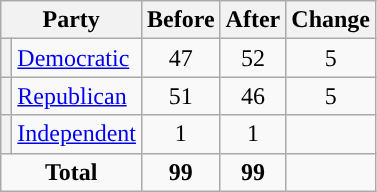<table class="wikitable" style="text-align:center;">
<tr>
<th colspan="2">Party</th>
<th>Before</th>
<th>After</th>
<th>Change</th>
</tr>
<tr>
<th style="background-color:"></th>
<td style="text-align:left;"><a href='#'>Democratic</a></td>
<td>47</td>
<td>52</td>
<td> 5</td>
</tr>
<tr>
<th style="background-color:"></th>
<td style="text-align:left;"><a href='#'>Republican</a></td>
<td>51</td>
<td>46</td>
<td> 5</td>
</tr>
<tr>
<th style="background-color:"></th>
<td style="text-align:left;"><a href='#'>Independent</a></td>
<td>1</td>
<td>1</td>
<td></td>
</tr>
<tr>
<td colspan="2"><strong>Total</strong></td>
<td><strong>99</strong></td>
<td><strong>99</strong></td>
<td></td>
</tr>
</table>
